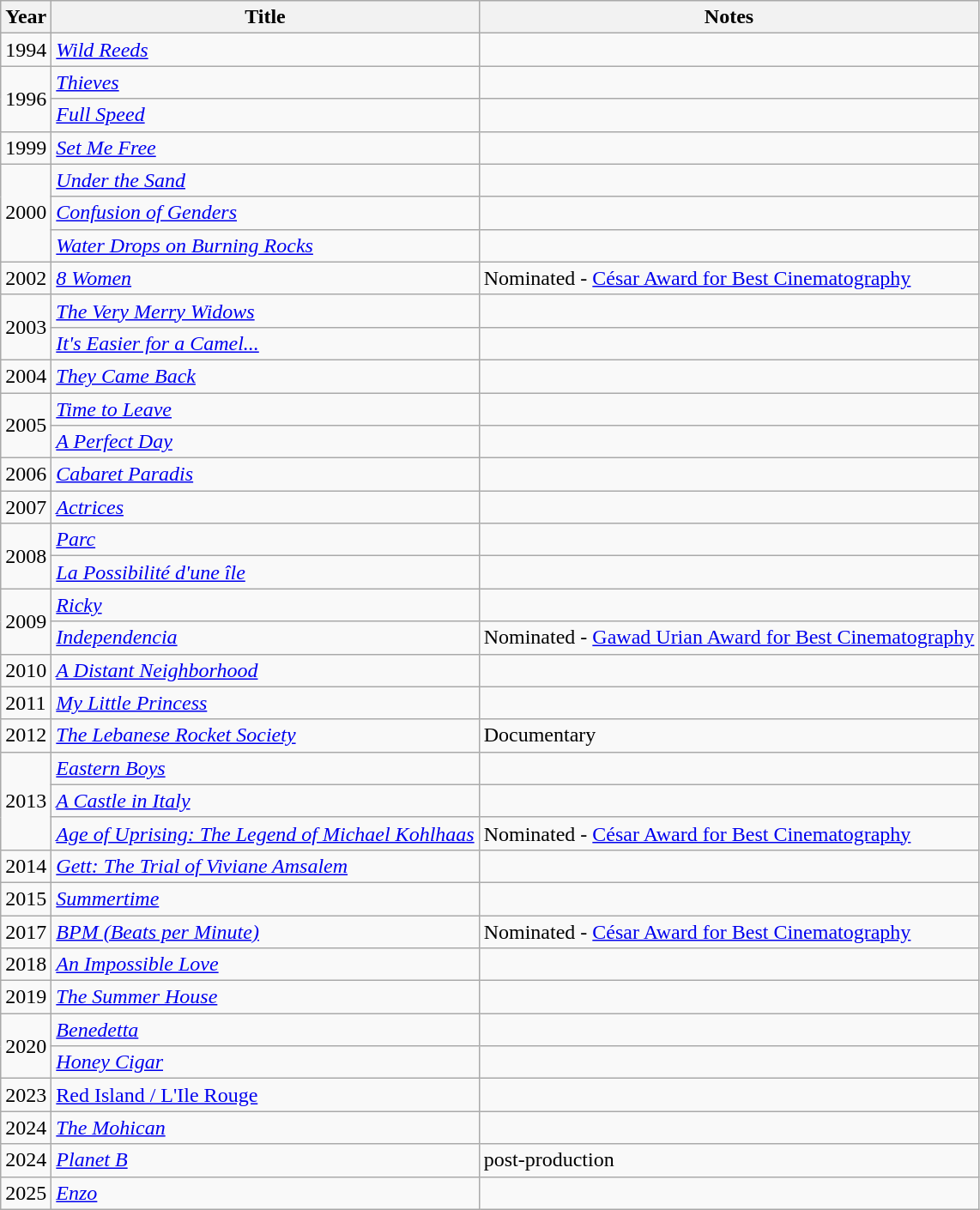<table class="wikitable sortable">
<tr>
<th>Year</th>
<th>Title</th>
<th class="unsortable">Notes</th>
</tr>
<tr>
<td>1994</td>
<td><em><a href='#'>Wild Reeds</a></em></td>
<td></td>
</tr>
<tr>
<td rowspan=2>1996</td>
<td><em><a href='#'>Thieves</a></em></td>
<td></td>
</tr>
<tr>
<td><em><a href='#'>Full Speed</a></em></td>
<td></td>
</tr>
<tr>
<td>1999</td>
<td><em><a href='#'>Set Me Free</a></em></td>
<td></td>
</tr>
<tr>
<td rowspan=3>2000</td>
<td><em><a href='#'>Under the Sand</a></em></td>
<td></td>
</tr>
<tr>
<td><em><a href='#'>Confusion of Genders</a></em></td>
<td></td>
</tr>
<tr>
<td><em><a href='#'>Water Drops on Burning Rocks</a></em></td>
<td></td>
</tr>
<tr>
<td>2002</td>
<td><em><a href='#'>8 Women</a></em></td>
<td>Nominated - <a href='#'>César Award for Best Cinematography</a></td>
</tr>
<tr>
<td rowspan=2>2003</td>
<td><em><a href='#'>The Very Merry Widows</a></em></td>
<td></td>
</tr>
<tr>
<td><em><a href='#'>It's Easier for a Camel...</a></em></td>
<td></td>
</tr>
<tr>
<td>2004</td>
<td><em><a href='#'>They Came Back</a></em></td>
<td></td>
</tr>
<tr>
<td rowspan=2>2005</td>
<td><em><a href='#'>Time to Leave</a></em></td>
<td></td>
</tr>
<tr>
<td><em><a href='#'>A Perfect Day</a></em></td>
<td></td>
</tr>
<tr>
<td>2006</td>
<td><em><a href='#'>Cabaret Paradis</a></em></td>
<td></td>
</tr>
<tr>
<td>2007</td>
<td><em><a href='#'>Actrices</a></em></td>
<td></td>
</tr>
<tr>
<td rowspan=2>2008</td>
<td><em><a href='#'>Parc</a></em></td>
<td></td>
</tr>
<tr>
<td><em><a href='#'>La Possibilité d'une île</a></em></td>
<td></td>
</tr>
<tr>
<td rowspan=2>2009</td>
<td><em><a href='#'>Ricky</a></em></td>
<td></td>
</tr>
<tr>
<td><em><a href='#'>Independencia</a></em></td>
<td>Nominated - <a href='#'>Gawad Urian Award for Best Cinematography</a></td>
</tr>
<tr>
<td>2010</td>
<td><em><a href='#'>A Distant Neighborhood</a></em></td>
<td></td>
</tr>
<tr>
<td>2011</td>
<td><em><a href='#'>My Little Princess</a></em></td>
<td></td>
</tr>
<tr>
<td>2012</td>
<td><em><a href='#'>The Lebanese Rocket Society</a></em></td>
<td>Documentary</td>
</tr>
<tr>
<td rowspan=3>2013</td>
<td><em><a href='#'>Eastern Boys</a></em></td>
<td></td>
</tr>
<tr>
<td><em><a href='#'>A Castle in Italy</a></em></td>
<td></td>
</tr>
<tr>
<td><em><a href='#'>Age of Uprising: The Legend of Michael Kohlhaas</a></em></td>
<td>Nominated - <a href='#'>César Award for Best Cinematography</a></td>
</tr>
<tr>
<td>2014</td>
<td><em><a href='#'>Gett: The Trial of Viviane Amsalem</a></em></td>
<td></td>
</tr>
<tr>
<td>2015</td>
<td><em><a href='#'>Summertime</a></em></td>
<td></td>
</tr>
<tr>
<td>2017</td>
<td><em><a href='#'>BPM (Beats per Minute)</a></em></td>
<td>Nominated - <a href='#'>César Award for Best Cinematography</a></td>
</tr>
<tr>
<td>2018</td>
<td><em><a href='#'>An Impossible Love</a></em></td>
<td></td>
</tr>
<tr>
<td>2019</td>
<td><em><a href='#'>The Summer House</a></em></td>
<td></td>
</tr>
<tr>
<td rowspan=2>2020</td>
<td><em><a href='#'>Benedetta</a></em></td>
<td></td>
</tr>
<tr>
<td><em><a href='#'>Honey Cigar</a></em></td>
<td></td>
</tr>
<tr>
<td>2023</td>
<td><a href='#'>Red Island / L'Ile Rouge</a></td>
<td></td>
</tr>
<tr>
<td>2024</td>
<td><em><a href='#'>The Mohican</a></em></td>
<td></td>
</tr>
<tr>
<td>2024</td>
<td><em><a href='#'>Planet B</a></em></td>
<td>post-production</td>
</tr>
<tr>
<td>2025</td>
<td><em><a href='#'>Enzo</a></em></td>
<td></td>
</tr>
</table>
